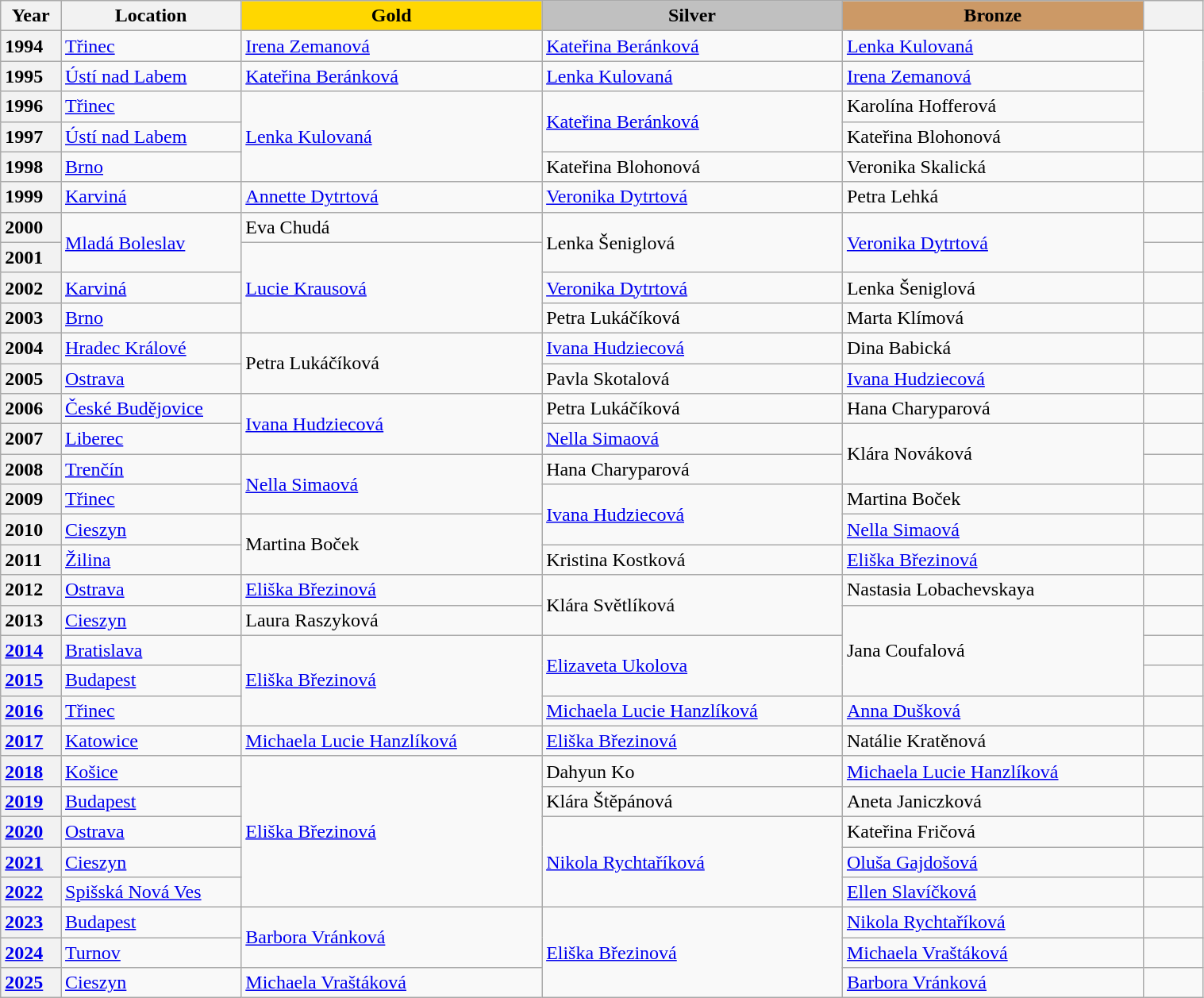<table class="wikitable unsortable" style="text-align:left; width:80%">
<tr>
<th scope="col" style="text-align:center; width:5%">Year</th>
<th scope="col" style="text-align:center; width:15%">Location</th>
<td scope="col" style="text-align:center; width:25%; background:gold"><strong>Gold</strong></td>
<td scope="col" style="text-align:center; width:25%; background:silver"><strong>Silver</strong></td>
<td scope="col" style="text-align:center; width:25%; background:#c96"><strong>Bronze</strong></td>
<th scope="col" style="text-align:center; width:5%"></th>
</tr>
<tr>
<th scope="row" style="text-align:left">1994</th>
<td><a href='#'>Třinec</a></td>
<td><a href='#'>Irena Zemanová</a></td>
<td><a href='#'>Kateřina Beránková</a></td>
<td><a href='#'>Lenka Kulovaná</a></td>
<td rowspan="4"></td>
</tr>
<tr>
<th scope="row" style="text-align:left">1995</th>
<td><a href='#'>Ústí nad Labem</a></td>
<td><a href='#'>Kateřina Beránková</a></td>
<td><a href='#'>Lenka Kulovaná</a></td>
<td><a href='#'>Irena Zemanová</a></td>
</tr>
<tr>
<th scope="row" style="text-align:left">1996</th>
<td><a href='#'>Třinec</a></td>
<td rowspan="3"><a href='#'>Lenka Kulovaná</a></td>
<td rowspan="2"><a href='#'>Kateřina Beránková</a></td>
<td>Karolína Hofferová</td>
</tr>
<tr>
<th scope="row" style="text-align:left">1997</th>
<td><a href='#'>Ústí nad Labem</a></td>
<td>Kateřina Blohonová</td>
</tr>
<tr>
<th scope="row" style="text-align:left">1998</th>
<td><a href='#'>Brno</a></td>
<td>Kateřina Blohonová</td>
<td>Veronika Skalická</td>
<td></td>
</tr>
<tr>
<th scope="row" style="text-align:left">1999</th>
<td><a href='#'>Karviná</a></td>
<td><a href='#'>Annette Dytrtová</a></td>
<td><a href='#'>Veronika Dytrtová</a></td>
<td>Petra Lehká</td>
<td></td>
</tr>
<tr>
<th scope="row" style="text-align:left">2000</th>
<td rowspan="2"><a href='#'>Mladá Boleslav</a></td>
<td>Eva Chudá</td>
<td rowspan="2">Lenka Šeniglová</td>
<td rowspan="2"><a href='#'>Veronika Dytrtová</a></td>
<td></td>
</tr>
<tr>
<th scope="row" style="text-align:left">2001</th>
<td rowspan="3"><a href='#'>Lucie Krausová</a></td>
<td></td>
</tr>
<tr>
<th scope="row" style="text-align:left">2002</th>
<td><a href='#'>Karviná</a></td>
<td><a href='#'>Veronika Dytrtová</a></td>
<td>Lenka Šeniglová</td>
<td></td>
</tr>
<tr>
<th scope="row" style="text-align:left">2003</th>
<td><a href='#'>Brno</a></td>
<td>Petra Lukáčíková</td>
<td>Marta Klímová</td>
<td></td>
</tr>
<tr>
<th scope="row" style="text-align:left">2004</th>
<td><a href='#'>Hradec Králové</a></td>
<td rowspan="2">Petra Lukáčíková</td>
<td><a href='#'>Ivana Hudziecová</a></td>
<td>Dina Babická</td>
<td></td>
</tr>
<tr>
<th scope="row" style="text-align:left">2005</th>
<td><a href='#'>Ostrava</a></td>
<td>Pavla Skotalová</td>
<td><a href='#'>Ivana Hudziecová</a></td>
<td></td>
</tr>
<tr>
<th scope="row" style="text-align:left">2006</th>
<td><a href='#'>České Budějovice</a></td>
<td rowspan="2"><a href='#'>Ivana Hudziecová</a></td>
<td>Petra Lukáčíková</td>
<td>Hana Charyparová</td>
<td></td>
</tr>
<tr>
<th scope="row" style="text-align:left">2007</th>
<td><a href='#'>Liberec</a></td>
<td><a href='#'>Nella Simaová</a></td>
<td rowspan="2">Klára Nováková</td>
<td></td>
</tr>
<tr>
<th scope="row" style="text-align:left">2008</th>
<td> <a href='#'>Trenčín</a></td>
<td rowspan="2"><a href='#'>Nella Simaová</a></td>
<td>Hana Charyparová</td>
<td></td>
</tr>
<tr>
<th scope="row" style="text-align:left">2009</th>
<td><a href='#'>Třinec</a></td>
<td rowspan="2"><a href='#'>Ivana Hudziecová</a></td>
<td>Martina Boček</td>
<td></td>
</tr>
<tr>
<th scope="row" style="text-align:left">2010</th>
<td> <a href='#'>Cieszyn</a></td>
<td rowspan="2">Martina Boček</td>
<td><a href='#'>Nella Simaová</a></td>
<td></td>
</tr>
<tr>
<th scope="row" style="text-align:left">2011</th>
<td> <a href='#'>Žilina</a></td>
<td>Kristina Kostková</td>
<td><a href='#'>Eliška Březinová</a></td>
<td></td>
</tr>
<tr>
<th scope="row" style="text-align:left">2012</th>
<td><a href='#'>Ostrava</a></td>
<td><a href='#'>Eliška Březinová</a></td>
<td rowspan="2">Klára Světlíková</td>
<td>Nastasia Lobachevskaya</td>
<td></td>
</tr>
<tr>
<th scope="row" style="text-align:left">2013</th>
<td> <a href='#'>Cieszyn</a></td>
<td>Laura Raszyková</td>
<td rowspan="3">Jana Coufalová</td>
<td></td>
</tr>
<tr>
<th scope="row" style="text-align:left"><a href='#'>2014</a></th>
<td> <a href='#'>Bratislava</a></td>
<td rowspan="3"><a href='#'>Eliška Březinová</a></td>
<td rowspan="2"><a href='#'>Elizaveta Ukolova</a></td>
<td></td>
</tr>
<tr>
<th scope="row" style="text-align:left"><a href='#'>2015</a></th>
<td> <a href='#'>Budapest</a></td>
<td></td>
</tr>
<tr>
<th scope="row" style="text-align:left"><a href='#'>2016</a></th>
<td><a href='#'>Třinec</a></td>
<td><a href='#'>Michaela Lucie Hanzlíková</a></td>
<td><a href='#'>Anna Dušková</a></td>
<td></td>
</tr>
<tr>
<th scope="row" style="text-align:left"><a href='#'>2017</a></th>
<td> <a href='#'>Katowice</a></td>
<td><a href='#'>Michaela Lucie Hanzlíková</a></td>
<td><a href='#'>Eliška Březinová</a></td>
<td>Natálie Kratěnová</td>
<td></td>
</tr>
<tr>
<th scope="row" style="text-align:left"><a href='#'>2018</a></th>
<td> <a href='#'>Košice</a></td>
<td rowspan="5"><a href='#'>Eliška Březinová</a></td>
<td>Dahyun Ko</td>
<td><a href='#'>Michaela Lucie Hanzlíková</a></td>
<td></td>
</tr>
<tr>
<th scope="row" style="text-align:left"><a href='#'>2019</a></th>
<td> <a href='#'>Budapest</a></td>
<td>Klára Štěpánová</td>
<td>Aneta Janiczková</td>
<td></td>
</tr>
<tr>
<th scope="row" style="text-align:left"><a href='#'>2020</a></th>
<td><a href='#'>Ostrava</a></td>
<td rowspan="3"><a href='#'>Nikola Rychtaříková</a></td>
<td>Kateřina Fričová</td>
<td></td>
</tr>
<tr>
<th scope="row" style="text-align:left"><a href='#'>2021</a></th>
<td> <a href='#'>Cieszyn</a></td>
<td><a href='#'>Oluša Gajdošová</a></td>
<td></td>
</tr>
<tr>
<th scope="row" style="text-align:left"><a href='#'>2022</a></th>
<td> <a href='#'>Spišská Nová Ves</a></td>
<td><a href='#'>Ellen Slavíčková</a></td>
<td></td>
</tr>
<tr>
<th scope="row" style="text-align:left"><a href='#'>2023</a></th>
<td> <a href='#'>Budapest</a></td>
<td rowspan="2"><a href='#'>Barbora Vránková</a></td>
<td rowspan="3"><a href='#'>Eliška Březinová</a></td>
<td><a href='#'>Nikola Rychtaříková</a></td>
<td></td>
</tr>
<tr>
<th scope="row" style="text-align:left"><a href='#'>2024</a></th>
<td><a href='#'>Turnov</a></td>
<td><a href='#'>Michaela Vraštáková</a></td>
<td></td>
</tr>
<tr>
<th scope="row" style="text-align:left"><a href='#'>2025</a></th>
<td> <a href='#'>Cieszyn</a></td>
<td><a href='#'>Michaela Vraštáková</a></td>
<td><a href='#'>Barbora Vránková</a></td>
<td></td>
</tr>
</table>
